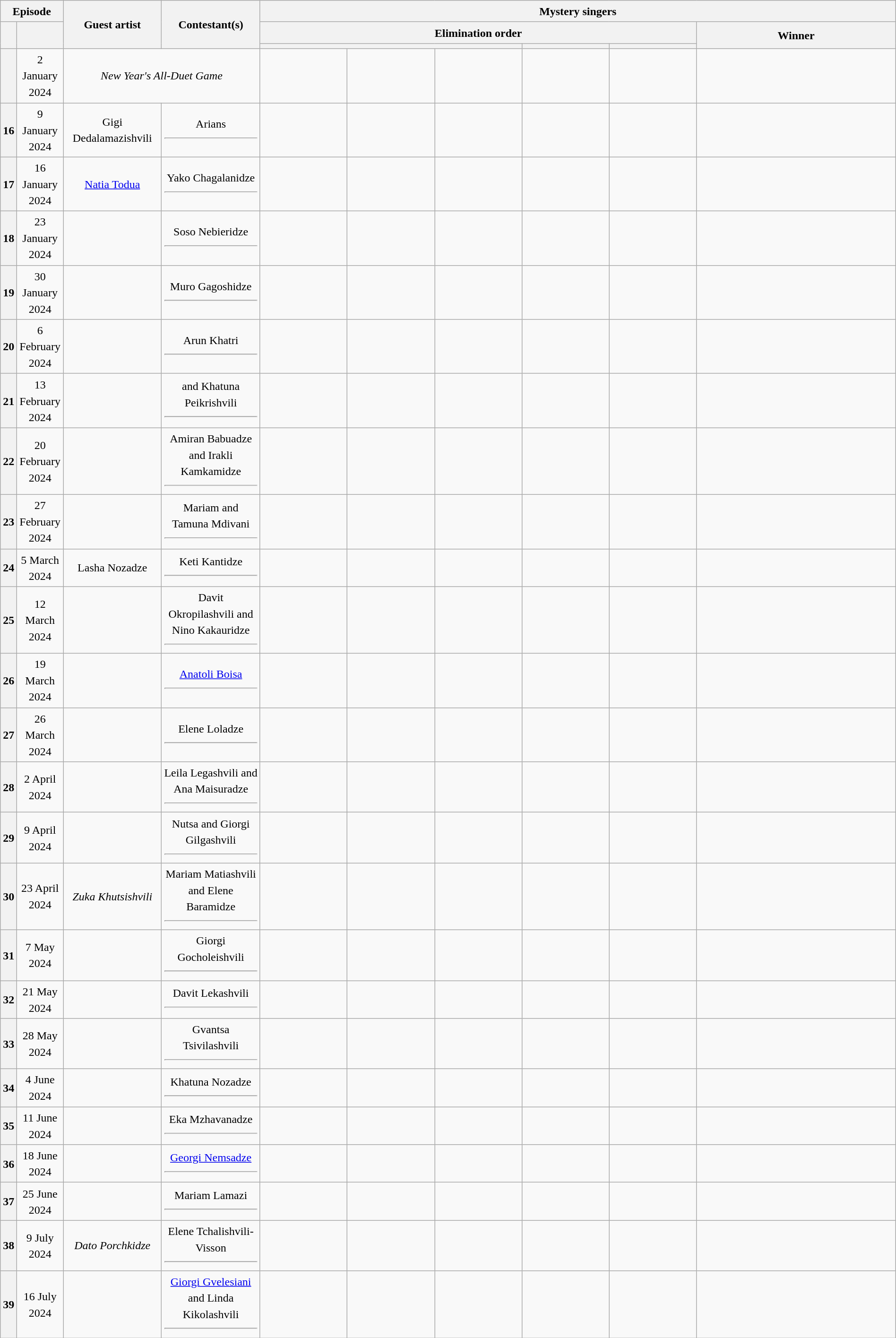<table class="wikitable plainrowheaders mw-collapsible" style="text-align:center; line-height:23px; width:100%;">
<tr>
<th colspan="2" width="1%">Episode</th>
<th rowspan="3" width="11%">Guest artist</th>
<th rowspan="3" width="11%">Contestant(s)</th>
<th colspan="6">Mystery singers<br></th>
</tr>
<tr>
<th rowspan="2"></th>
<th rowspan="2"></th>
<th colspan="5">Elimination order</th>
<th rowspan="2">Winner</th>
</tr>
<tr>
<th colspan="3"></th>
<th></th>
<th></th>
</tr>
<tr>
<th></th>
<td>2 January 2024</td>
<td colspan="2"><em>New Year's All-Duet Game</em><br></td>
<td></td>
<td></td>
<td></td>
<td></td>
<td></td>
<td></td>
</tr>
<tr>
<th>16</th>
<td>9 January 2024</td>
<td>Gigi Dedalamazishvili<br></td>
<td>Arians<br><hr></td>
<td></td>
<td></td>
<td></td>
<td></td>
<td></td>
<td></td>
</tr>
<tr>
<th>17</th>
<td>16 January 2024</td>
<td><a href='#'>Natia Todua</a></td>
<td>Yako Chagalanidze<hr></td>
<td></td>
<td></td>
<td></td>
<td></td>
<td></td>
<td></td>
</tr>
<tr>
<th>18</th>
<td>23 January 2024</td>
<td></td>
<td>Soso Nebieridze<hr></td>
<td></td>
<td></td>
<td></td>
<td></td>
<td></td>
<td></td>
</tr>
<tr>
<th>19</th>
<td>30 January 2024</td>
<td></td>
<td>Muro Gagoshidze<hr></td>
<td></td>
<td></td>
<td></td>
<td></td>
<td></td>
<td></td>
</tr>
<tr>
<th>20</th>
<td>6 February 2024</td>
<td><br></td>
<td>Arun Khatri<hr></td>
<td></td>
<td></td>
<td></td>
<td></td>
<td></td>
<td></td>
</tr>
<tr>
<th>21</th>
<td>13 February 2024</td>
<td></td>
<td> and Khatuna Peikrishvili<hr></td>
<td></td>
<td></td>
<td></td>
<td></td>
<td></td>
<td></td>
</tr>
<tr>
<th>22</th>
<td>20 February 2024</td>
<td></td>
<td>Amiran Babuadze and Irakli Kamkamidze<hr></td>
<td></td>
<td></td>
<td></td>
<td></td>
<td></td>
<td></td>
</tr>
<tr>
<th>23</th>
<td>27 February 2024</td>
<td></td>
<td>Mariam and Tamuna Mdivani<hr></td>
<td></td>
<td></td>
<td></td>
<td></td>
<td></td>
<td></td>
</tr>
<tr>
<th>24</th>
<td>5 March 2024</td>
<td>Lasha Nozadze<br></td>
<td>Keti Kantidze<hr></td>
<td></td>
<td></td>
<td></td>
<td></td>
<td></td>
<td></td>
</tr>
<tr>
<th>25</th>
<td>12 March 2024</td>
<td></td>
<td>Davit Okropilashvili and Nino Kakauridze<hr></td>
<td></td>
<td></td>
<td></td>
<td></td>
<td></td>
<td></td>
</tr>
<tr>
<th>26</th>
<td>19 March 2024</td>
<td></td>
<td><a href='#'>Anatoli Boisa</a><hr></td>
<td></td>
<td></td>
<td></td>
<td></td>
<td></td>
<td></td>
</tr>
<tr>
<th>27</th>
<td>26 March 2024</td>
<td></td>
<td>Elene Loladze<hr></td>
<td></td>
<td></td>
<td></td>
<td></td>
<td></td>
<td></td>
</tr>
<tr>
<th>28</th>
<td>2 April 2024</td>
<td></td>
<td>Leila Legashvili and Ana Maisuradze<hr></td>
<td></td>
<td></td>
<td></td>
<td></td>
<td></td>
<td></td>
</tr>
<tr>
<th>29</th>
<td>9 April 2024</td>
<td></td>
<td>Nutsa and Giorgi Gilgashvili<hr></td>
<td></td>
<td></td>
<td></td>
<td></td>
<td></td>
<td></td>
</tr>
<tr>
<th>30</th>
<td>23 April 2024</td>
<td><em>Zuka Khutsishvili</em></td>
<td>Mariam Matiashvili and Elene Baramidze<hr></td>
<td></td>
<td></td>
<td></td>
<td></td>
<td></td>
<td></td>
</tr>
<tr>
<th>31</th>
<td>7 May 2024</td>
<td></td>
<td>Giorgi Gocholeishvili<hr></td>
<td></td>
<td></td>
<td></td>
<td></td>
<td></td>
<td></td>
</tr>
<tr>
<th>32</th>
<td>21 May 2024</td>
<td></td>
<td>Davit Lekashvili<hr></td>
<td></td>
<td></td>
<td></td>
<td></td>
<td></td>
<td></td>
</tr>
<tr>
<th>33</th>
<td>28 May 2024</td>
<td></td>
<td>Gvantsa Tsivilashvili<hr></td>
<td></td>
<td></td>
<td></td>
<td></td>
<td></td>
<td></td>
</tr>
<tr>
<th>34</th>
<td>4 June 2024</td>
<td></td>
<td>Khatuna Nozadze<hr></td>
<td></td>
<td></td>
<td></td>
<td></td>
<td></td>
<td></td>
</tr>
<tr>
<th>35</th>
<td>11 June 2024</td>
<td></td>
<td>Eka Mzhavanadze<hr></td>
<td></td>
<td></td>
<td></td>
<td></td>
<td></td>
<td></td>
</tr>
<tr>
<th>36</th>
<td>18 June 2024</td>
<td></td>
<td><a href='#'>Georgi Nemsadze</a><hr></td>
<td></td>
<td></td>
<td></td>
<td></td>
<td></td>
<td></td>
</tr>
<tr>
<th>37</th>
<td>25 June 2024</td>
<td></td>
<td>Mariam Lamazi<hr></td>
<td></td>
<td></td>
<td></td>
<td></td>
<td></td>
<td></td>
</tr>
<tr>
<th>38</th>
<td>9 July 2024</td>
<td><em>Dato Porchkidze</em></td>
<td>Elene Tchalishvili-Visson<hr></td>
<td></td>
<td></td>
<td></td>
<td></td>
<td></td>
<td></td>
</tr>
<tr>
<th>39</th>
<td>16 July 2024</td>
<td></td>
<td><a href='#'>Giorgi Gvelesiani</a> and Linda Kikolashvili<hr></td>
<td></td>
<td></td>
<td></td>
<td></td>
<td></td>
<td></td>
</tr>
</table>
